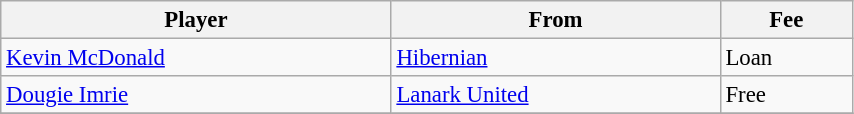<table class="wikitable" style="text-align:center; font-size:95%;width:45%; text-align:left">
<tr>
<th><strong>Player</strong></th>
<th><strong>From</strong></th>
<th><strong>Fee</strong></th>
</tr>
<tr --->
<td> <a href='#'>Kevin McDonald</a></td>
<td><a href='#'>Hibernian</a></td>
<td>Loan</td>
</tr>
<tr --->
<td> <a href='#'>Dougie Imrie</a></td>
<td><a href='#'>Lanark United</a></td>
<td>Free</td>
</tr>
<tr --->
</tr>
</table>
